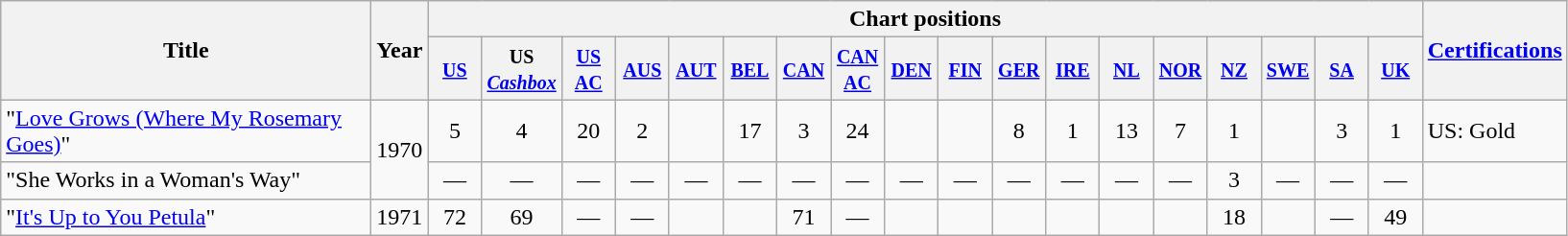<table class="wikitable">
<tr>
<th rowspan="2" width="250">Title</th>
<th rowspan="2">Year</th>
<th colspan="18">Chart positions</th>
<th rowspan="2"><a href='#'>Certifications</a><br></th>
</tr>
<tr>
<th width="30"><small><a href='#'>US</a></small><br></th>
<th width="30"><small>US <em><a href='#'>Cashbox</a></em></small></th>
<th width="30"><small><a href='#'>US AC</a></small><br></th>
<th width="30"><small><a href='#'>AUS</a></small><br></th>
<th width="30"><small><a href='#'>AUT</a></small><br></th>
<th width="30"><small><a href='#'>BEL</a></small><br></th>
<th width="30"><small><a href='#'>CAN</a></small><br></th>
<th width="30"><small><a href='#'>CAN AC</a></small><br></th>
<th width="30"><small><a href='#'>DEN</a></small></th>
<th width="30"><small><a href='#'>FIN</a></small><br></th>
<th width="30"><small><a href='#'>GER</a></small><br></th>
<th width="30"><small><a href='#'>IRE</a></small></th>
<th width="30"><small><a href='#'>NL</a></small><br></th>
<th width="30"><small><a href='#'>NOR</a></small><br></th>
<th width="30"><small><a href='#'>NZ</a></small><br></th>
<th width="30"><small><a href='#'>SWE</a></small><br></th>
<th width="30"><small><a href='#'>SA</a></small><br></th>
<th width="30"><small><a href='#'>UK</a></small><br></th>
</tr>
<tr>
<td>"<a href='#'>Love Grows (Where My Rosemary Goes)</a>"</td>
<td rowspan="2">1970</td>
<td align="center">5</td>
<td align="center">4</td>
<td align="center">20</td>
<td align="center">2</td>
<td align="center"></td>
<td align="center">17</td>
<td align="center">3</td>
<td align="center">24</td>
<td align="center"></td>
<td align="center"></td>
<td align="center">8</td>
<td align="center">1</td>
<td align="center">13</td>
<td align="center">7</td>
<td align="center">1</td>
<td align="center"></td>
<td align="center">3</td>
<td align="center">1</td>
<td>US: Gold</td>
</tr>
<tr>
<td>"She Works in a Woman's Way"</td>
<td align="center">—</td>
<td align="center">—</td>
<td align="center">—</td>
<td align="center">—</td>
<td align="center">—</td>
<td align="center">—</td>
<td align="center">—</td>
<td align="center">—</td>
<td align="center">—</td>
<td align="center">—</td>
<td align="center">—</td>
<td align="center">—</td>
<td align="center">—</td>
<td align="center">—</td>
<td align="center">3</td>
<td align="center">—</td>
<td align="center">—</td>
<td align="center">—</td>
<td></td>
</tr>
<tr>
<td>"<a href='#'>It's Up to You Petula</a>"</td>
<td>1971</td>
<td align="center">72</td>
<td align="center">69</td>
<td align="center">—</td>
<td align="center">—</td>
<td align="center"></td>
<td align="center"></td>
<td align="center">71</td>
<td align="center">—</td>
<td align="center"></td>
<td align="center"></td>
<td align="center"></td>
<td align="center"></td>
<td align="center"></td>
<td align="center"></td>
<td align="center">18</td>
<td align="center"></td>
<td align="center">—</td>
<td align="center">49</td>
<td></td>
</tr>
</table>
